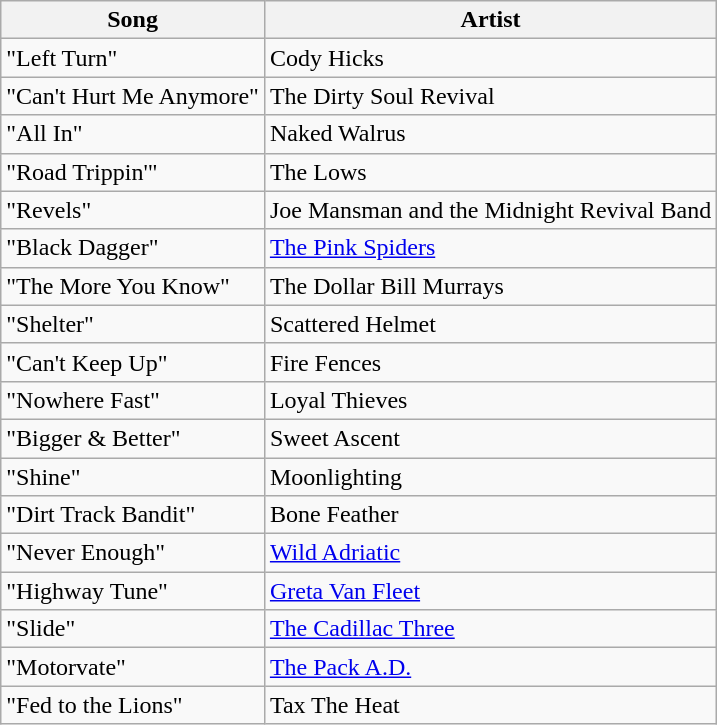<table class="wikitable sortable">
<tr>
<th>Song</th>
<th>Artist</th>
</tr>
<tr>
<td>"Left Turn"</td>
<td>Cody Hicks</td>
</tr>
<tr>
<td>"Can't Hurt Me Anymore"</td>
<td>The Dirty Soul Revival</td>
</tr>
<tr>
<td>"All In"</td>
<td>Naked Walrus</td>
</tr>
<tr>
<td>"Road Trippin'"</td>
<td>The Lows</td>
</tr>
<tr>
<td>"Revels"</td>
<td>Joe Mansman and the Midnight Revival Band</td>
</tr>
<tr>
<td>"Black Dagger"</td>
<td><a href='#'>The Pink Spiders</a></td>
</tr>
<tr>
<td>"The More You Know"</td>
<td>The Dollar Bill Murrays</td>
</tr>
<tr>
<td>"Shelter"</td>
<td>Scattered Helmet</td>
</tr>
<tr>
<td>"Can't Keep Up"</td>
<td>Fire Fences</td>
</tr>
<tr>
<td>"Nowhere Fast"</td>
<td>Loyal Thieves</td>
</tr>
<tr>
<td>"Bigger & Better"</td>
<td>Sweet Ascent</td>
</tr>
<tr>
<td>"Shine"</td>
<td>Moonlighting</td>
</tr>
<tr>
<td>"Dirt Track Bandit"</td>
<td>Bone Feather</td>
</tr>
<tr>
<td>"Never Enough"</td>
<td><a href='#'>Wild Adriatic</a></td>
</tr>
<tr>
<td>"Highway Tune"</td>
<td><a href='#'>Greta Van Fleet</a></td>
</tr>
<tr>
<td>"Slide"</td>
<td><a href='#'>The Cadillac Three</a></td>
</tr>
<tr>
<td>"Motorvate"</td>
<td><a href='#'>The Pack A.D.</a></td>
</tr>
<tr>
<td>"Fed to the Lions"</td>
<td>Tax The Heat</td>
</tr>
</table>
